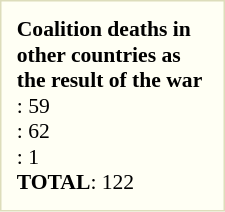<table style="float: right; clear:right; margin: 0 0 0.5em 1em; padding: 0.5em; background: #fffff4; border: 1px solid #ddb; width: 150px; font-size:90%;">
<tr>
<td><strong>Coalition deaths in other countries as the result of the war</strong><br>: 59<br>
: 62<br>
: 1<br><strong>TOTAL</strong>: 122</td>
</tr>
</table>
